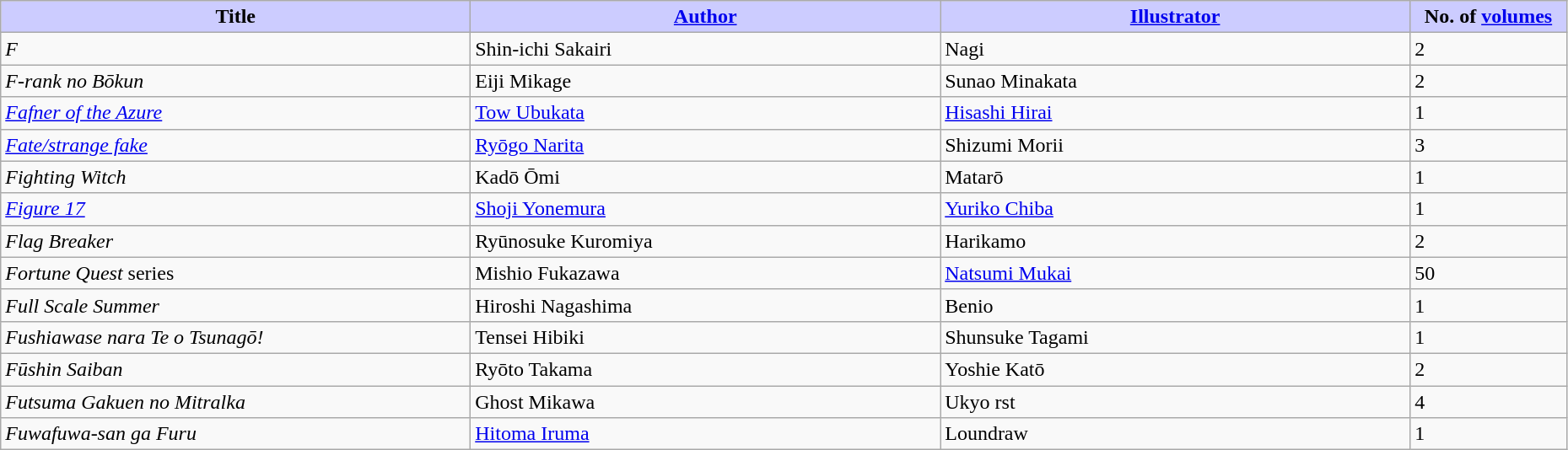<table class="wikitable" style="width: 98%;">
<tr>
<th width=30% style="background:#ccf;">Title</th>
<th width=30% style="background:#ccf;"><a href='#'>Author</a></th>
<th width=30% style="background:#ccf;"><a href='#'>Illustrator</a></th>
<th width=10% style="background:#ccf;">No. of <a href='#'>volumes</a></th>
</tr>
<tr>
<td><em>F</em></td>
<td>Shin-ichi Sakairi</td>
<td>Nagi</td>
<td>2</td>
</tr>
<tr>
<td><em>F-rank no Bōkun</em></td>
<td>Eiji Mikage</td>
<td>Sunao Minakata</td>
<td>2</td>
</tr>
<tr>
<td><em><a href='#'>Fafner of the Azure</a></em></td>
<td><a href='#'>Tow Ubukata</a></td>
<td><a href='#'>Hisashi Hirai</a></td>
<td>1</td>
</tr>
<tr>
<td><em><a href='#'>Fate/strange fake</a></em></td>
<td><a href='#'>Ryōgo Narita</a></td>
<td>Shizumi Morii</td>
<td>3</td>
</tr>
<tr>
<td><em>Fighting Witch</em></td>
<td>Kadō Ōmi</td>
<td>Matarō</td>
<td>1</td>
</tr>
<tr>
<td><em><a href='#'>Figure 17</a></em></td>
<td><a href='#'>Shoji Yonemura</a></td>
<td><a href='#'>Yuriko Chiba</a></td>
<td>1</td>
</tr>
<tr>
<td><em>Flag Breaker</em></td>
<td>Ryūnosuke Kuromiya</td>
<td>Harikamo</td>
<td>2</td>
</tr>
<tr>
<td><em>Fortune Quest</em> series</td>
<td>Mishio Fukazawa</td>
<td><a href='#'>Natsumi Mukai</a></td>
<td>50</td>
</tr>
<tr>
<td><em>Full Scale Summer</em></td>
<td>Hiroshi Nagashima</td>
<td>Benio</td>
<td>1</td>
</tr>
<tr>
<td><em>Fushiawase nara Te o Tsunagō!</em></td>
<td>Tensei Hibiki</td>
<td>Shunsuke Tagami</td>
<td>1</td>
</tr>
<tr>
<td><em>Fūshin Saiban</em></td>
<td>Ryōto Takama</td>
<td>Yoshie Katō</td>
<td>2</td>
</tr>
<tr>
<td><em>Futsuma Gakuen no Mitralka</em></td>
<td>Ghost Mikawa</td>
<td>Ukyo rst</td>
<td>4</td>
</tr>
<tr>
<td><em>Fuwafuwa-san ga Furu</em></td>
<td><a href='#'>Hitoma Iruma</a></td>
<td>Loundraw</td>
<td>1</td>
</tr>
</table>
